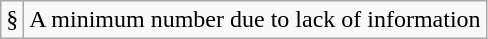<table class="wikitable">
<tr>
<td width:40px; text-align:center;">§</td>
<td>A minimum number due to lack of information</td>
</tr>
</table>
